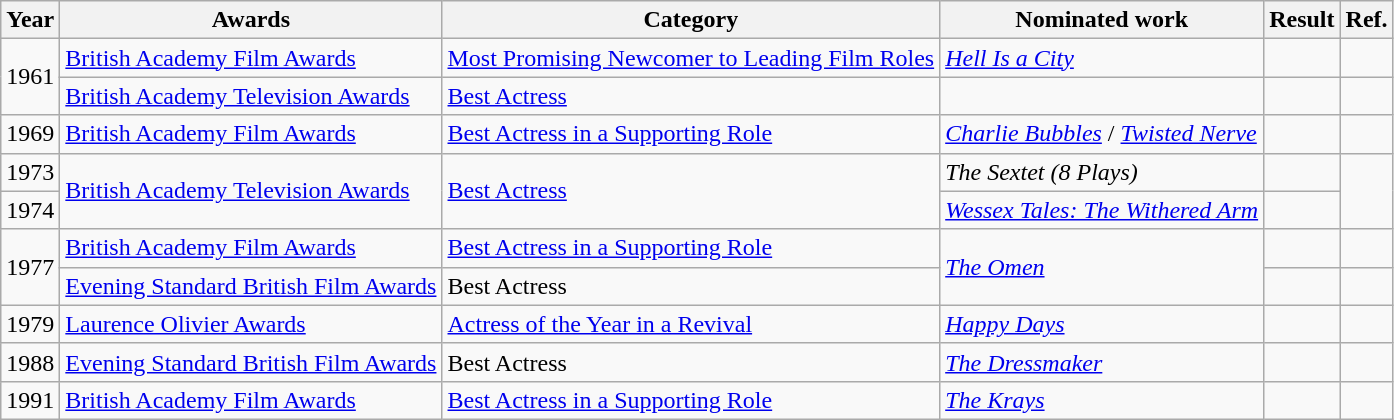<table class="wikitable">
<tr>
<th>Year</th>
<th>Awards</th>
<th>Category</th>
<th>Nominated work</th>
<th>Result</th>
<th>Ref.</th>
</tr>
<tr>
<td rowspan="2">1961</td>
<td><a href='#'>British Academy Film Awards</a></td>
<td><a href='#'>Most Promising Newcomer to Leading Film Roles</a></td>
<td><a href='#'><em>Hell Is a City</em></a></td>
<td></td>
<td></td>
</tr>
<tr>
<td><a href='#'>British Academy Television Awards</a></td>
<td><a href='#'>Best Actress</a></td>
<td></td>
<td></td>
<td></td>
</tr>
<tr>
<td>1969</td>
<td><a href='#'>British Academy Film Awards</a></td>
<td><a href='#'>Best Actress in a Supporting Role</a></td>
<td><a href='#'><em>Charlie Bubbles</em></a> / <a href='#'><em>Twisted Nerve</em></a></td>
<td></td>
<td></td>
</tr>
<tr>
<td>1973</td>
<td rowspan="2"><a href='#'>British Academy Television Awards</a></td>
<td rowspan="2"><a href='#'>Best Actress</a></td>
<td><em>The Sextet (8 Plays)</em></td>
<td></td>
<td rowspan="2"></td>
</tr>
<tr>
<td>1974</td>
<td><a href='#'><em>Wessex Tales: The Withered Arm</em></a></td>
<td></td>
</tr>
<tr>
<td rowspan="2">1977</td>
<td><a href='#'>British Academy Film Awards</a></td>
<td><a href='#'>Best Actress in a Supporting Role</a></td>
<td rowspan="2"><a href='#'><em>The Omen</em></a></td>
<td></td>
<td></td>
</tr>
<tr>
<td><a href='#'>Evening Standard British Film Awards</a></td>
<td>Best Actress</td>
<td></td>
<td></td>
</tr>
<tr>
<td>1979</td>
<td><a href='#'>Laurence Olivier Awards</a></td>
<td><a href='#'>Actress of the Year in a Revival</a></td>
<td><a href='#'><em>Happy Days</em></a></td>
<td></td>
<td></td>
</tr>
<tr>
<td>1988</td>
<td><a href='#'>Evening Standard British Film Awards</a></td>
<td>Best Actress</td>
<td><a href='#'><em>The Dressmaker</em></a></td>
<td></td>
<td></td>
</tr>
<tr>
<td>1991</td>
<td><a href='#'>British Academy Film Awards</a></td>
<td><a href='#'>Best Actress in a Supporting Role</a></td>
<td><a href='#'><em>The Krays</em></a></td>
<td></td>
<td></td>
</tr>
</table>
